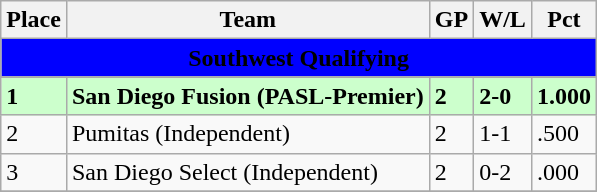<table class="wikitable">
<tr>
<th>Place</th>
<th>Team</th>
<th>GP</th>
<th>W/L</th>
<th>Pct</th>
</tr>
<tr>
<th style=background-color:blue colspan=9><span>Southwest Qualifying</span></th>
</tr>
<tr>
</tr>
<tr bgcolor=#ccffcc>
<td><strong>1</strong></td>
<td><strong>San Diego Fusion (PASL-Premier)</strong></td>
<td><strong>2</strong></td>
<td><strong>2-0</strong></td>
<td><strong>1.000</strong></td>
</tr>
<tr>
<td>2</td>
<td>Pumitas (Independent)</td>
<td>2</td>
<td>1-1</td>
<td>.500</td>
</tr>
<tr>
<td>3</td>
<td>San Diego Select (Independent)</td>
<td>2</td>
<td>0-2</td>
<td>.000</td>
</tr>
<tr>
</tr>
</table>
